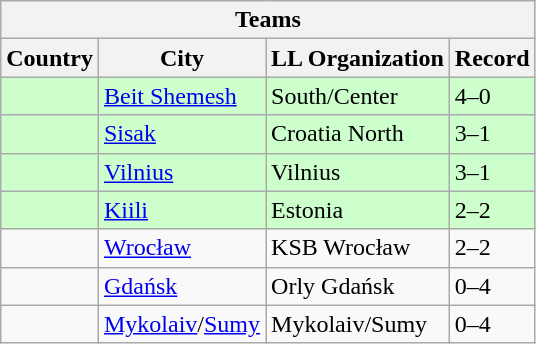<table class="wikitable">
<tr>
<th colspan="4">Teams</th>
</tr>
<tr>
<th>Country</th>
<th>City</th>
<th>LL Organization</th>
<th>Record</th>
</tr>
<tr bgcolor="ccffcc">
<td><strong></strong></td>
<td><a href='#'>Beit Shemesh</a></td>
<td>South/Center</td>
<td>4–0</td>
</tr>
<tr bgcolor="ccffcc">
<td><strong></strong></td>
<td><a href='#'>Sisak</a></td>
<td>Croatia North</td>
<td>3–1</td>
</tr>
<tr bgcolor="ccffcc">
<td><strong></strong></td>
<td><a href='#'>Vilnius</a></td>
<td>Vilnius</td>
<td>3–1</td>
</tr>
<tr bgcolor="ccffcc">
<td><strong></strong></td>
<td><a href='#'>Kiili</a></td>
<td>Estonia</td>
<td>2–2</td>
</tr>
<tr>
<td><strong></strong></td>
<td><a href='#'>Wrocław</a></td>
<td>KSB Wrocław</td>
<td>2–2</td>
</tr>
<tr>
<td><strong></strong></td>
<td><a href='#'>Gdańsk</a></td>
<td>Orly Gdańsk</td>
<td>0–4</td>
</tr>
<tr>
<td><strong></strong></td>
<td><a href='#'>Mykolaiv</a>/<a href='#'>Sumy</a></td>
<td>Mykolaiv/Sumy</td>
<td>0–4</td>
</tr>
</table>
